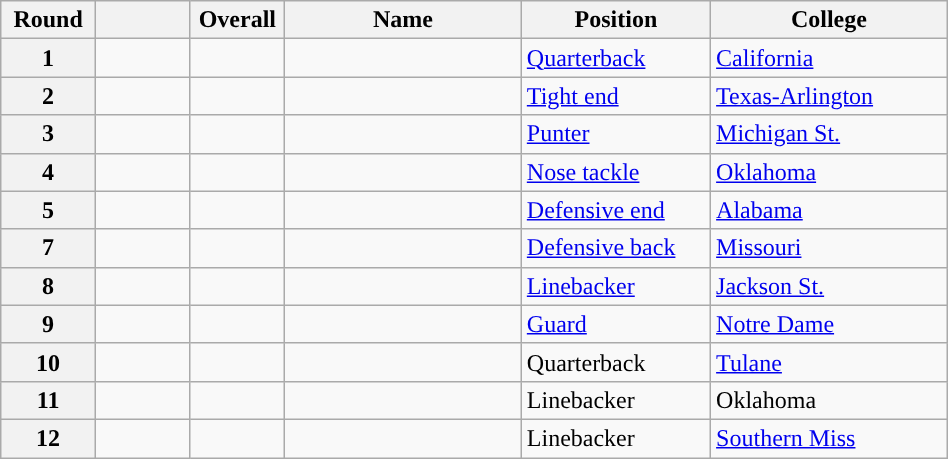<table class="wikitable sortable" style="width: 50%;">
<tr>
<th scope="col" style="width: 10%;">Round</th>
<th scope="col" style="width: 10%;"></th>
<th scope="col" style="width: 10%;">Overall</th>
<th scope="col" style="width: 25%;">Name</th>
<th scope="col" style="width: 20%;">Position</th>
<th scope="col" style="width: 25%;">College</th>
</tr>
<tr>
<th scope="row">1</th>
<td></td>
<td></td>
<td></td>
<td><a href='#'>Quarterback</a></td>
<td><a href='#'>California</a></td>
</tr>
<tr>
<th scope="row">2</th>
<td></td>
<td></td>
<td></td>
<td><a href='#'>Tight end</a></td>
<td><a href='#'>Texas-Arlington</a></td>
</tr>
<tr>
<th scope="row">3</th>
<td></td>
<td></td>
<td></td>
<td><a href='#'>Punter</a></td>
<td><a href='#'>Michigan St.</a></td>
</tr>
<tr>
<th scope="row">4</th>
<td></td>
<td></td>
<td></td>
<td><a href='#'>Nose tackle</a></td>
<td><a href='#'>Oklahoma</a></td>
</tr>
<tr>
<th scope="row">5</th>
<td></td>
<td></td>
<td></td>
<td><a href='#'>Defensive end</a></td>
<td><a href='#'>Alabama</a></td>
</tr>
<tr>
<th scope="row">7</th>
<td></td>
<td></td>
<td></td>
<td><a href='#'>Defensive back</a></td>
<td><a href='#'>Missouri</a></td>
</tr>
<tr>
<th scope="row">8</th>
<td></td>
<td></td>
<td></td>
<td><a href='#'>Linebacker</a></td>
<td><a href='#'>Jackson St.</a></td>
</tr>
<tr>
<th scope="row">9</th>
<td></td>
<td></td>
<td></td>
<td><a href='#'>Guard</a></td>
<td><a href='#'>Notre Dame</a></td>
</tr>
<tr>
<th scope="row">10</th>
<td></td>
<td></td>
<td></td>
<td>Quarterback</td>
<td><a href='#'>Tulane</a></td>
</tr>
<tr>
<th scope="row">11</th>
<td></td>
<td></td>
<td></td>
<td>Linebacker</td>
<td>Oklahoma</td>
</tr>
<tr>
<th scope="row">12</th>
<td></td>
<td></td>
<td></td>
<td>Linebacker</td>
<td><a href='#'>Southern Miss</a></td>
</tr>
</table>
